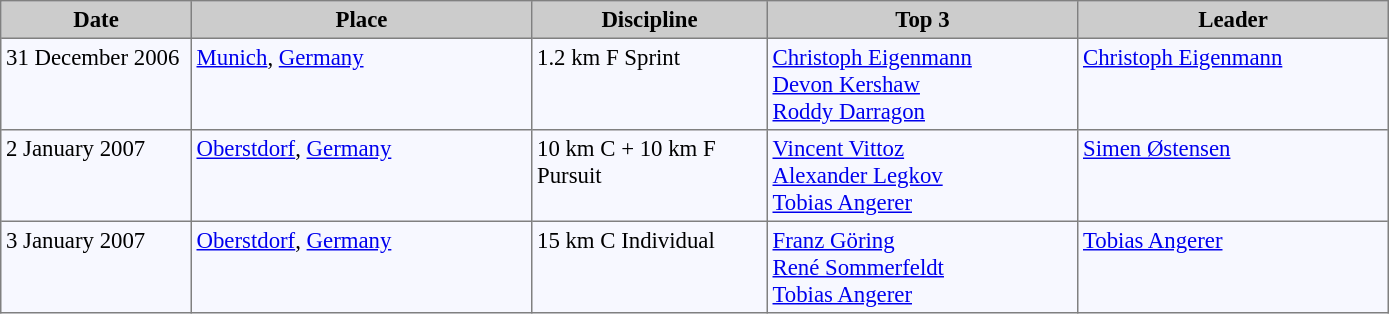<table bgcolor="#f7f8ff" cellpadding="3" cellspacing="0" border="1" style="font-size: 95%; border: gray solid 1px; border-collapse: collapse;">
<tr bgcolor="#CCCCCC">
<td align="center" width="120"><strong>Date</strong></td>
<td align="center" width="220"><strong>Place</strong></td>
<td align="center" width="150"><strong>Discipline</strong></td>
<td align="center" width="200"><strong>Top 3</strong></td>
<td align="center" width="200"><strong>Leader</strong></td>
</tr>
<tr align="left" valign="top">
<td>31 December 2006</td>
<td> <a href='#'>Munich</a>, <a href='#'>Germany</a></td>
<td>1.2 km F Sprint</td>
<td> <a href='#'>Christoph Eigenmann</a><br>  <a href='#'>Devon Kershaw</a><br>  <a href='#'>Roddy Darragon</a></td>
<td> <a href='#'>Christoph Eigenmann</a></td>
</tr>
<tr align="left" valign="top">
<td>2 January 2007</td>
<td> <a href='#'>Oberstdorf</a>, <a href='#'>Germany</a></td>
<td>10 km C + 10 km F Pursuit</td>
<td> <a href='#'>Vincent Vittoz</a><br>  <a href='#'>Alexander Legkov</a><br>  <a href='#'>Tobias Angerer</a></td>
<td> <a href='#'>Simen Østensen</a></td>
</tr>
<tr align="left" valign="top">
<td>3 January 2007</td>
<td> <a href='#'>Oberstdorf</a>, <a href='#'>Germany</a></td>
<td>15 km C Individual</td>
<td> <a href='#'>Franz Göring</a><br>  <a href='#'>René Sommerfeldt</a><br>  <a href='#'>Tobias Angerer</a></td>
<td> <a href='#'>Tobias Angerer</a></td>
</tr>
</table>
